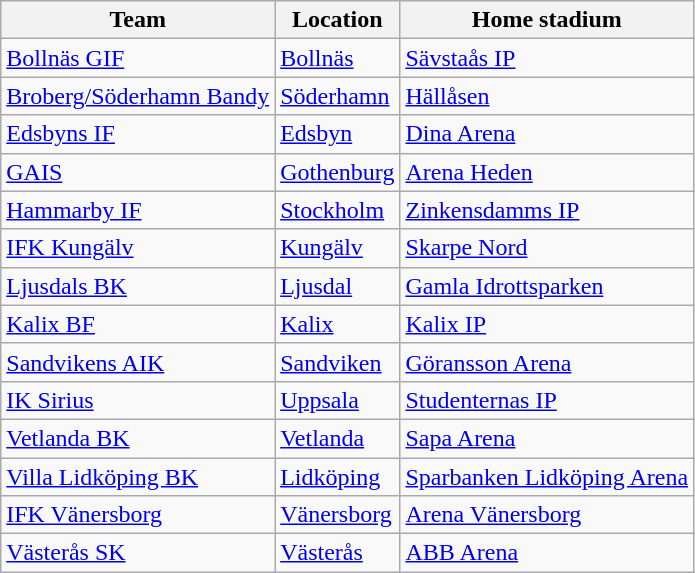<table class="wikitable sortable" style="text-align: left;">
<tr>
<th>Team</th>
<th>Location</th>
<th>Home stadium</th>
</tr>
<tr>
<td><a href='#'>Bollnäs GIF</a></td>
<td><a href='#'>Bollnäs</a></td>
<td><a href='#'>Sävstaås IP</a></td>
</tr>
<tr>
<td><a href='#'>Broberg/Söderhamn Bandy</a></td>
<td><a href='#'>Söderhamn</a></td>
<td><a href='#'>Hällåsen</a></td>
</tr>
<tr>
<td><a href='#'>Edsbyns IF</a></td>
<td><a href='#'>Edsbyn</a></td>
<td><a href='#'>Dina Arena</a></td>
</tr>
<tr>
<td><a href='#'>GAIS</a></td>
<td><a href='#'>Gothenburg</a></td>
<td><a href='#'>Arena Heden</a></td>
</tr>
<tr>
<td><a href='#'>Hammarby IF</a></td>
<td><a href='#'>Stockholm</a></td>
<td><a href='#'>Zinkensdamms IP</a></td>
</tr>
<tr>
<td><a href='#'>IFK Kungälv</a></td>
<td><a href='#'>Kungälv</a></td>
<td><a href='#'>Skarpe Nord</a></td>
</tr>
<tr>
<td><a href='#'>Ljusdals BK</a></td>
<td><a href='#'>Ljusdal</a></td>
<td><a href='#'>Gamla Idrottsparken</a></td>
</tr>
<tr>
<td><a href='#'>Kalix BF</a></td>
<td><a href='#'>Kalix</a></td>
<td><a href='#'>Kalix IP</a></td>
</tr>
<tr>
<td><a href='#'>Sandvikens AIK</a></td>
<td><a href='#'>Sandviken</a></td>
<td><a href='#'>Göransson Arena</a></td>
</tr>
<tr>
<td><a href='#'>IK Sirius</a></td>
<td><a href='#'>Uppsala</a></td>
<td><a href='#'>Studenternas IP</a></td>
</tr>
<tr>
<td><a href='#'>Vetlanda BK</a></td>
<td><a href='#'>Vetlanda</a></td>
<td><a href='#'>Sapa Arena</a></td>
</tr>
<tr>
<td><a href='#'>Villa Lidköping BK</a></td>
<td><a href='#'>Lidköping</a></td>
<td><a href='#'>Sparbanken Lidköping Arena</a></td>
</tr>
<tr>
<td><a href='#'>IFK Vänersborg</a></td>
<td><a href='#'>Vänersborg</a></td>
<td><a href='#'>Arena Vänersborg</a></td>
</tr>
<tr>
<td><a href='#'>Västerås SK</a></td>
<td><a href='#'>Västerås</a></td>
<td><a href='#'>ABB Arena</a></td>
</tr>
</table>
